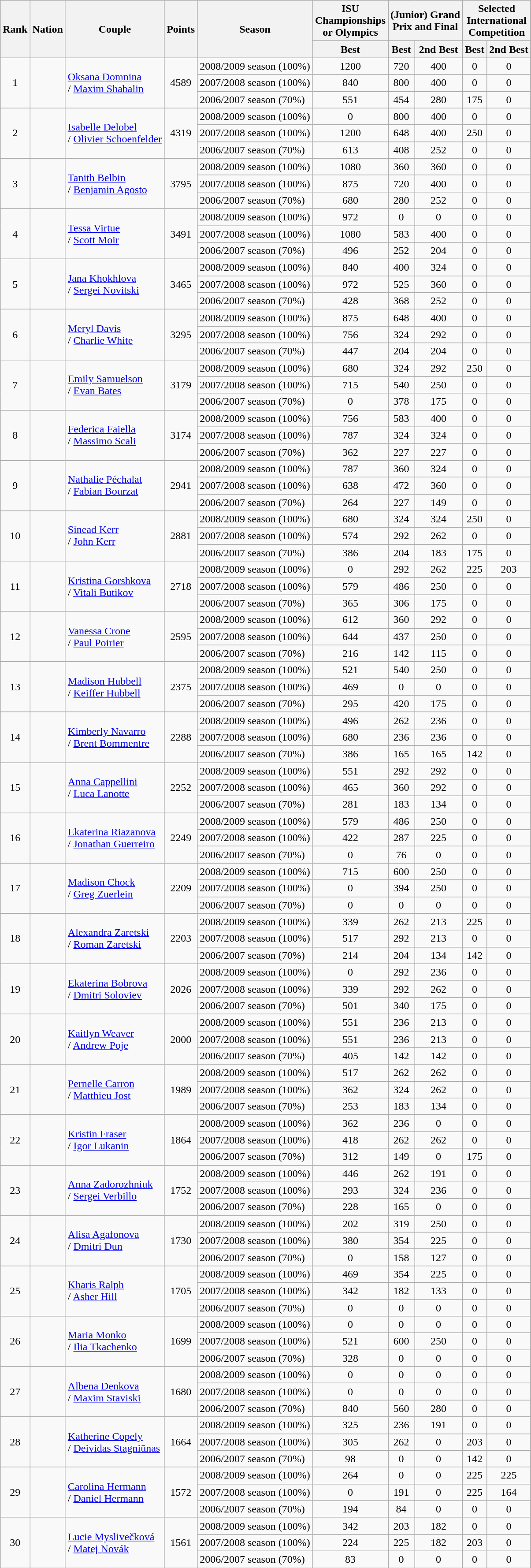<table class="wikitable sortable" style="text-align: center;">
<tr>
<th rowspan="2">Rank</th>
<th rowspan="2">Nation</th>
<th rowspan="2">Couple</th>
<th rowspan="2">Points</th>
<th rowspan="2">Season</th>
<th>ISU <br> Championships <br> or Olympics</th>
<th colspan="2">(Junior) Grand <br> Prix and Final</th>
<th colspan="2">Selected <br> International <br> Competition</th>
</tr>
<tr>
<th>Best</th>
<th>Best</th>
<th>2nd Best</th>
<th>Best</th>
<th>2nd Best</th>
</tr>
<tr>
<td rowspan="3">1</td>
<td rowspan="3" style="text-align: left;"></td>
<td rowspan="3" style="text-align: left;"><a href='#'>Oksana Domnina</a> <br>/ <a href='#'>Maxim Shabalin</a></td>
<td rowspan="3">4589</td>
<td style="text-align: left;">2008/2009 season (100%)</td>
<td>1200</td>
<td>720</td>
<td>400</td>
<td>0</td>
<td>0</td>
</tr>
<tr>
<td style="text-align: left;">2007/2008 season (100%)</td>
<td>840</td>
<td>800</td>
<td>400</td>
<td>0</td>
<td>0</td>
</tr>
<tr>
<td style="text-align: left;">2006/2007 season (70%)</td>
<td>551</td>
<td>454</td>
<td>280</td>
<td>175</td>
<td>0</td>
</tr>
<tr>
<td rowspan="3">2</td>
<td rowspan="3" style="text-align: left;"></td>
<td rowspan="3" style="text-align: left;"><a href='#'>Isabelle Delobel</a> <br>/ <a href='#'>Olivier Schoenfelder</a></td>
<td rowspan="3">4319</td>
<td style="text-align: left;">2008/2009 season (100%)</td>
<td>0</td>
<td>800</td>
<td>400</td>
<td>0</td>
<td>0</td>
</tr>
<tr>
<td style="text-align: left;">2007/2008 season (100%)</td>
<td>1200</td>
<td>648</td>
<td>400</td>
<td>250</td>
<td>0</td>
</tr>
<tr>
<td style="text-align: left;">2006/2007 season (70%)</td>
<td>613</td>
<td>408</td>
<td>252</td>
<td>0</td>
<td>0</td>
</tr>
<tr>
<td rowspan="3">3</td>
<td rowspan="3" style="text-align: left;"></td>
<td rowspan="3" style="text-align: left;"><a href='#'>Tanith Belbin</a> <br>/ <a href='#'>Benjamin Agosto</a></td>
<td rowspan="3">3795</td>
<td style="text-align: left;">2008/2009 season (100%)</td>
<td>1080</td>
<td>360</td>
<td>360</td>
<td>0</td>
<td>0</td>
</tr>
<tr>
<td style="text-align: left;">2007/2008 season (100%)</td>
<td>875</td>
<td>720</td>
<td>400</td>
<td>0</td>
<td>0</td>
</tr>
<tr>
<td style="text-align: left;">2006/2007 season (70%)</td>
<td>680</td>
<td>280</td>
<td>252</td>
<td>0</td>
<td>0</td>
</tr>
<tr>
<td rowspan="3">4</td>
<td rowspan="3" style="text-align: left;"></td>
<td rowspan="3" style="text-align: left;"><a href='#'>Tessa Virtue</a> <br>/ <a href='#'>Scott Moir</a></td>
<td rowspan="3">3491</td>
<td style="text-align: left;">2008/2009 season (100%)</td>
<td>972</td>
<td>0</td>
<td>0</td>
<td>0</td>
<td>0</td>
</tr>
<tr>
<td style="text-align: left;">2007/2008 season (100%)</td>
<td>1080</td>
<td>583</td>
<td>400</td>
<td>0</td>
<td>0</td>
</tr>
<tr>
<td style="text-align: left;">2006/2007 season (70%)</td>
<td>496</td>
<td>252</td>
<td>204</td>
<td>0</td>
<td>0</td>
</tr>
<tr>
<td rowspan="3">5</td>
<td rowspan="3" style="text-align: left;"></td>
<td rowspan="3" style="text-align: left;"><a href='#'>Jana Khokhlova</a> <br>/ <a href='#'>Sergei Novitski</a></td>
<td rowspan="3">3465</td>
<td style="text-align: left;">2008/2009 season (100%)</td>
<td>840</td>
<td>400</td>
<td>324</td>
<td>0</td>
<td>0</td>
</tr>
<tr>
<td style="text-align: left;">2007/2008 season (100%)</td>
<td>972</td>
<td>525</td>
<td>360</td>
<td>0</td>
<td>0</td>
</tr>
<tr>
<td style="text-align: left;">2006/2007 season (70%)</td>
<td>428</td>
<td>368</td>
<td>252</td>
<td>0</td>
<td>0</td>
</tr>
<tr>
<td rowspan="3">6</td>
<td rowspan="3" style="text-align: left;"></td>
<td rowspan="3" style="text-align: left;"><a href='#'>Meryl Davis</a> <br>/ <a href='#'>Charlie White</a></td>
<td rowspan="3">3295</td>
<td style="text-align: left;">2008/2009 season (100%)</td>
<td>875</td>
<td>648</td>
<td>400</td>
<td>0</td>
<td>0</td>
</tr>
<tr>
<td style="text-align: left;">2007/2008 season (100%)</td>
<td>756</td>
<td>324</td>
<td>292</td>
<td>0</td>
<td>0</td>
</tr>
<tr>
<td style="text-align: left;">2006/2007 season (70%)</td>
<td>447</td>
<td>204</td>
<td>204</td>
<td>0</td>
<td>0</td>
</tr>
<tr>
<td rowspan="3">7</td>
<td rowspan="3" style="text-align: left;"></td>
<td rowspan="3" style="text-align: left;"><a href='#'>Emily Samuelson</a> <br>/ <a href='#'>Evan Bates</a></td>
<td rowspan="3">3179</td>
<td style="text-align: left;">2008/2009 season (100%)</td>
<td>680</td>
<td>324</td>
<td>292</td>
<td>250</td>
<td>0</td>
</tr>
<tr>
<td style="text-align: left;">2007/2008 season (100%)</td>
<td>715</td>
<td>540</td>
<td>250</td>
<td>0</td>
<td>0</td>
</tr>
<tr>
<td style="text-align: left;">2006/2007 season (70%)</td>
<td>0</td>
<td>378</td>
<td>175</td>
<td>0</td>
<td>0</td>
</tr>
<tr>
<td rowspan="3">8</td>
<td rowspan="3" style="text-align: left;"></td>
<td rowspan="3" style="text-align: left;"><a href='#'>Federica Faiella</a> <br>/ <a href='#'>Massimo Scali</a></td>
<td rowspan="3">3174</td>
<td style="text-align: left;">2008/2009 season (100%)</td>
<td>756</td>
<td>583</td>
<td>400</td>
<td>0</td>
<td>0</td>
</tr>
<tr>
<td style="text-align: left;">2007/2008 season (100%)</td>
<td>787</td>
<td>324</td>
<td>324</td>
<td>0</td>
<td>0</td>
</tr>
<tr>
<td style="text-align: left;">2006/2007 season (70%)</td>
<td>362</td>
<td>227</td>
<td>227</td>
<td>0</td>
<td>0</td>
</tr>
<tr>
<td rowspan="3">9</td>
<td rowspan="3" style="text-align: left;"></td>
<td rowspan="3" style="text-align: left;"><a href='#'>Nathalie Péchalat</a> <br>/ <a href='#'>Fabian Bourzat</a></td>
<td rowspan="3">2941</td>
<td style="text-align: left;">2008/2009 season (100%)</td>
<td>787</td>
<td>360</td>
<td>324</td>
<td>0</td>
<td>0</td>
</tr>
<tr>
<td style="text-align: left;">2007/2008 season (100%)</td>
<td>638</td>
<td>472</td>
<td>360</td>
<td>0</td>
<td>0</td>
</tr>
<tr>
<td style="text-align: left;">2006/2007 season (70%)</td>
<td>264</td>
<td>227</td>
<td>149</td>
<td>0</td>
<td>0</td>
</tr>
<tr>
<td rowspan="3">10</td>
<td rowspan="3" style="text-align: left;"></td>
<td rowspan="3" style="text-align: left;"><a href='#'>Sinead Kerr</a> <br>/ <a href='#'>John Kerr</a></td>
<td rowspan="3">2881</td>
<td style="text-align: left;">2008/2009 season (100%)</td>
<td>680</td>
<td>324</td>
<td>324</td>
<td>250</td>
<td>0</td>
</tr>
<tr>
<td style="text-align: left;">2007/2008 season (100%)</td>
<td>574</td>
<td>292</td>
<td>262</td>
<td>0</td>
<td>0</td>
</tr>
<tr>
<td style="text-align: left;">2006/2007 season (70%)</td>
<td>386</td>
<td>204</td>
<td>183</td>
<td>175</td>
<td>0</td>
</tr>
<tr>
<td rowspan="3">11</td>
<td rowspan="3" style="text-align: left;"></td>
<td rowspan="3" style="text-align: left;"><a href='#'>Kristina Gorshkova</a> <br>/ <a href='#'>Vitali Butikov</a></td>
<td rowspan="3">2718</td>
<td style="text-align: left;">2008/2009 season (100%)</td>
<td>0</td>
<td>292</td>
<td>262</td>
<td>225</td>
<td>203</td>
</tr>
<tr>
<td style="text-align: left;">2007/2008 season (100%)</td>
<td>579</td>
<td>486</td>
<td>250</td>
<td>0</td>
<td>0</td>
</tr>
<tr>
<td style="text-align: left;">2006/2007 season (70%)</td>
<td>365</td>
<td>306</td>
<td>175</td>
<td>0</td>
<td>0</td>
</tr>
<tr>
<td rowspan="3">12</td>
<td rowspan="3" style="text-align: left;"></td>
<td rowspan="3" style="text-align: left;"><a href='#'>Vanessa Crone</a> <br>/ <a href='#'>Paul Poirier</a></td>
<td rowspan="3">2595</td>
<td style="text-align: left;">2008/2009 season (100%)</td>
<td>612</td>
<td>360</td>
<td>292</td>
<td>0</td>
<td>0</td>
</tr>
<tr>
<td style="text-align: left;">2007/2008 season (100%)</td>
<td>644</td>
<td>437</td>
<td>250</td>
<td>0</td>
<td>0</td>
</tr>
<tr>
<td style="text-align: left;">2006/2007 season (70%)</td>
<td>216</td>
<td>142</td>
<td>115</td>
<td>0</td>
<td>0</td>
</tr>
<tr>
<td rowspan="3">13</td>
<td rowspan="3" style="text-align: left;"></td>
<td rowspan="3" style="text-align: left;"><a href='#'>Madison Hubbell</a> <br>/ <a href='#'>Keiffer Hubbell</a></td>
<td rowspan="3">2375</td>
<td style="text-align: left;">2008/2009 season (100%)</td>
<td>521</td>
<td>540</td>
<td>250</td>
<td>0</td>
<td>0</td>
</tr>
<tr>
<td style="text-align: left;">2007/2008 season (100%)</td>
<td>469</td>
<td>0</td>
<td>0</td>
<td>0</td>
<td>0</td>
</tr>
<tr>
<td style="text-align: left;">2006/2007 season (70%)</td>
<td>295</td>
<td>420</td>
<td>175</td>
<td>0</td>
<td>0</td>
</tr>
<tr>
<td rowspan="3">14</td>
<td rowspan="3" style="text-align: left;"></td>
<td rowspan="3" style="text-align: left;"><a href='#'>Kimberly Navarro</a> <br>/ <a href='#'>Brent Bommentre</a></td>
<td rowspan="3">2288</td>
<td style="text-align: left;">2008/2009 season (100%)</td>
<td>496</td>
<td>262</td>
<td>236</td>
<td>0</td>
<td>0</td>
</tr>
<tr>
<td style="text-align: left;">2007/2008 season (100%)</td>
<td>680</td>
<td>236</td>
<td>236</td>
<td>0</td>
<td>0</td>
</tr>
<tr>
<td style="text-align: left;">2006/2007 season (70%)</td>
<td>386</td>
<td>165</td>
<td>165</td>
<td>142</td>
<td>0</td>
</tr>
<tr>
<td rowspan="3">15</td>
<td rowspan="3" style="text-align: left;"></td>
<td rowspan="3" style="text-align: left;"><a href='#'>Anna Cappellini</a> <br>/ <a href='#'>Luca Lanotte</a></td>
<td rowspan="3">2252</td>
<td style="text-align: left;">2008/2009 season (100%)</td>
<td>551</td>
<td>292</td>
<td>292</td>
<td>0</td>
<td>0</td>
</tr>
<tr>
<td style="text-align: left;">2007/2008 season (100%)</td>
<td>465</td>
<td>360</td>
<td>292</td>
<td>0</td>
<td>0</td>
</tr>
<tr>
<td style="text-align: left;">2006/2007 season (70%)</td>
<td>281</td>
<td>183</td>
<td>134</td>
<td>0</td>
<td>0</td>
</tr>
<tr>
<td rowspan="3">16</td>
<td rowspan="3" style="text-align: left;"></td>
<td rowspan="3" style="text-align: left;"><a href='#'>Ekaterina Riazanova</a> <br>/ <a href='#'>Jonathan Guerreiro</a></td>
<td rowspan="3">2249</td>
<td style="text-align: left;">2008/2009 season (100%)</td>
<td>579</td>
<td>486</td>
<td>250</td>
<td>0</td>
<td>0</td>
</tr>
<tr>
<td style="text-align: left;">2007/2008 season (100%)</td>
<td>422</td>
<td>287</td>
<td>225</td>
<td>0</td>
<td>0</td>
</tr>
<tr>
<td style="text-align: left;">2006/2007 season (70%)</td>
<td>0</td>
<td>76</td>
<td>0</td>
<td>0</td>
<td>0</td>
</tr>
<tr>
<td rowspan="3">17</td>
<td rowspan="3" style="text-align: left;"></td>
<td rowspan="3" style="text-align: left;"><a href='#'>Madison Chock</a> <br>/ <a href='#'>Greg Zuerlein</a></td>
<td rowspan="3">2209</td>
<td style="text-align: left;">2008/2009 season (100%)</td>
<td>715</td>
<td>600</td>
<td>250</td>
<td>0</td>
<td>0</td>
</tr>
<tr>
<td style="text-align: left;">2007/2008 season (100%)</td>
<td>0</td>
<td>394</td>
<td>250</td>
<td>0</td>
<td>0</td>
</tr>
<tr>
<td style="text-align: left;">2006/2007 season (70%)</td>
<td>0</td>
<td>0</td>
<td>0</td>
<td>0</td>
<td>0</td>
</tr>
<tr>
<td rowspan="3">18</td>
<td rowspan="3" style="text-align: left;"></td>
<td rowspan="3" style="text-align: left;"><a href='#'>Alexandra Zaretski</a> <br>/ <a href='#'>Roman Zaretski</a></td>
<td rowspan="3">2203</td>
<td style="text-align: left;">2008/2009 season (100%)</td>
<td>339</td>
<td>262</td>
<td>213</td>
<td>225</td>
<td>0</td>
</tr>
<tr>
<td style="text-align: left;">2007/2008 season (100%)</td>
<td>517</td>
<td>292</td>
<td>213</td>
<td>0</td>
<td>0</td>
</tr>
<tr>
<td style="text-align: left;">2006/2007 season (70%)</td>
<td>214</td>
<td>204</td>
<td>134</td>
<td>142</td>
<td>0</td>
</tr>
<tr>
<td rowspan="3">19</td>
<td rowspan="3" style="text-align: left;"></td>
<td rowspan="3" style="text-align: left;"><a href='#'>Ekaterina Bobrova</a> <br>/ <a href='#'>Dmitri Soloviev</a></td>
<td rowspan="3">2026</td>
<td style="text-align: left;">2008/2009 season (100%)</td>
<td>0</td>
<td>292</td>
<td>236</td>
<td>0</td>
<td>0</td>
</tr>
<tr>
<td style="text-align: left;">2007/2008 season (100%)</td>
<td>339</td>
<td>292</td>
<td>262</td>
<td>0</td>
<td>0</td>
</tr>
<tr>
<td style="text-align: left;">2006/2007 season (70%)</td>
<td>501</td>
<td>340</td>
<td>175</td>
<td>0</td>
<td>0</td>
</tr>
<tr>
<td rowspan="3">20</td>
<td rowspan="3" style="text-align: left;"></td>
<td rowspan="3" style="text-align: left;"><a href='#'>Kaitlyn Weaver</a> <br>/ <a href='#'>Andrew Poje</a></td>
<td rowspan="3">2000</td>
<td style="text-align: left;">2008/2009 season (100%)</td>
<td>551</td>
<td>236</td>
<td>213</td>
<td>0</td>
<td>0</td>
</tr>
<tr>
<td style="text-align: left;">2007/2008 season (100%)</td>
<td>551</td>
<td>236</td>
<td>213</td>
<td>0</td>
<td>0</td>
</tr>
<tr>
<td style="text-align: left;">2006/2007 season (70%)</td>
<td>405</td>
<td>142</td>
<td>142</td>
<td>0</td>
<td>0</td>
</tr>
<tr>
<td rowspan="3">21</td>
<td rowspan="3" style="text-align: left;"></td>
<td rowspan="3" style="text-align: left;"><a href='#'>Pernelle Carron</a> <br>/ <a href='#'>Matthieu Jost</a></td>
<td rowspan="3">1989</td>
<td style="text-align: left;">2008/2009 season (100%)</td>
<td>517</td>
<td>262</td>
<td>262</td>
<td>0</td>
<td>0</td>
</tr>
<tr>
<td style="text-align: left;">2007/2008 season (100%)</td>
<td>362</td>
<td>324</td>
<td>262</td>
<td>0</td>
<td>0</td>
</tr>
<tr>
<td style="text-align: left;">2006/2007 season (70%)</td>
<td>253</td>
<td>183</td>
<td>134</td>
<td>0</td>
<td>0</td>
</tr>
<tr>
<td rowspan="3">22</td>
<td rowspan="3" style="text-align: left;"></td>
<td rowspan="3" style="text-align: left;"><a href='#'>Kristin Fraser</a> <br>/ <a href='#'>Igor Lukanin</a></td>
<td rowspan="3">1864</td>
<td style="text-align: left;">2008/2009 season (100%)</td>
<td>362</td>
<td>236</td>
<td>0</td>
<td>0</td>
<td>0</td>
</tr>
<tr>
<td style="text-align: left;">2007/2008 season (100%)</td>
<td>418</td>
<td>262</td>
<td>262</td>
<td>0</td>
<td>0</td>
</tr>
<tr>
<td style="text-align: left;">2006/2007 season (70%)</td>
<td>312</td>
<td>149</td>
<td>0</td>
<td>175</td>
<td>0</td>
</tr>
<tr>
<td rowspan="3">23</td>
<td rowspan="3" style="text-align: left;"></td>
<td rowspan="3" style="text-align: left;"><a href='#'>Anna Zadorozhniuk</a> <br>/ <a href='#'>Sergei Verbillo</a></td>
<td rowspan="3">1752</td>
<td style="text-align: left;">2008/2009 season (100%)</td>
<td>446</td>
<td>262</td>
<td>191</td>
<td>0</td>
<td>0</td>
</tr>
<tr>
<td style="text-align: left;">2007/2008 season (100%)</td>
<td>293</td>
<td>324</td>
<td>236</td>
<td>0</td>
<td>0</td>
</tr>
<tr>
<td style="text-align: left;">2006/2007 season (70%)</td>
<td>228</td>
<td>165</td>
<td>0</td>
<td>0</td>
<td>0</td>
</tr>
<tr>
<td rowspan="3">24</td>
<td rowspan="3" style="text-align: left;"></td>
<td rowspan="3" style="text-align: left;"><a href='#'>Alisa Agafonova</a> <br>/ <a href='#'>Dmitri Dun</a></td>
<td rowspan="3">1730</td>
<td style="text-align: left;">2008/2009 season (100%)</td>
<td>202</td>
<td>319</td>
<td>250</td>
<td>0</td>
<td>0</td>
</tr>
<tr>
<td style="text-align: left;">2007/2008 season (100%)</td>
<td>380</td>
<td>354</td>
<td>225</td>
<td>0</td>
<td>0</td>
</tr>
<tr>
<td style="text-align: left;">2006/2007 season (70%)</td>
<td>0</td>
<td>158</td>
<td>127</td>
<td>0</td>
<td>0</td>
</tr>
<tr>
<td rowspan="3">25</td>
<td rowspan="3" style="text-align: left;"></td>
<td rowspan="3" style="text-align: left;"><a href='#'>Kharis Ralph</a> <br>/ <a href='#'>Asher Hill</a></td>
<td rowspan="3">1705</td>
<td style="text-align: left;">2008/2009 season (100%)</td>
<td>469</td>
<td>354</td>
<td>225</td>
<td>0</td>
<td>0</td>
</tr>
<tr>
<td style="text-align: left;">2007/2008 season (100%)</td>
<td>342</td>
<td>182</td>
<td>133</td>
<td>0</td>
<td>0</td>
</tr>
<tr>
<td style="text-align: left;">2006/2007 season (70%)</td>
<td>0</td>
<td>0</td>
<td>0</td>
<td>0</td>
<td>0</td>
</tr>
<tr>
<td rowspan="3">26</td>
<td rowspan="3" style="text-align: left;"></td>
<td rowspan="3" style="text-align: left;"><a href='#'>Maria Monko</a> <br>/ <a href='#'>Ilia Tkachenko</a></td>
<td rowspan="3">1699</td>
<td style="text-align: left;">2008/2009 season (100%)</td>
<td>0</td>
<td>0</td>
<td>0</td>
<td>0</td>
<td>0</td>
</tr>
<tr>
<td style="text-align: left;">2007/2008 season (100%)</td>
<td>521</td>
<td>600</td>
<td>250</td>
<td>0</td>
<td>0</td>
</tr>
<tr>
<td style="text-align: left;">2006/2007 season (70%)</td>
<td>328</td>
<td>0</td>
<td>0</td>
<td>0</td>
<td>0</td>
</tr>
<tr>
<td rowspan="3">27</td>
<td rowspan="3" style="text-align: left;"></td>
<td rowspan="3" style="text-align: left;"><a href='#'>Albena Denkova</a> <br>/ <a href='#'>Maxim Staviski</a></td>
<td rowspan="3">1680</td>
<td style="text-align: left;">2008/2009 season (100%)</td>
<td>0</td>
<td>0</td>
<td>0</td>
<td>0</td>
<td>0</td>
</tr>
<tr>
<td style="text-align: left;">2007/2008 season (100%)</td>
<td>0</td>
<td>0</td>
<td>0</td>
<td>0</td>
<td>0</td>
</tr>
<tr>
<td style="text-align: left;">2006/2007 season (70%)</td>
<td>840</td>
<td>560</td>
<td>280</td>
<td>0</td>
<td>0</td>
</tr>
<tr>
<td rowspan="3">28</td>
<td rowspan="3" style="text-align: left;"></td>
<td rowspan="3" style="text-align: left;"><a href='#'>Katherine Copely</a> <br>/ <a href='#'>Deividas Stagniūnas</a></td>
<td rowspan="3">1664</td>
<td style="text-align: left;">2008/2009 season (100%)</td>
<td>325</td>
<td>236</td>
<td>191</td>
<td>0</td>
<td>0</td>
</tr>
<tr>
<td style="text-align: left;">2007/2008 season (100%)</td>
<td>305</td>
<td>262</td>
<td>0</td>
<td>203</td>
<td>0</td>
</tr>
<tr>
<td style="text-align: left;">2006/2007 season (70%)</td>
<td>98</td>
<td>0</td>
<td>0</td>
<td>142</td>
<td>0</td>
</tr>
<tr>
<td rowspan="3">29</td>
<td rowspan="3" style="text-align: left;"></td>
<td rowspan="3" style="text-align: left;"><a href='#'>Carolina Hermann</a> <br>/ <a href='#'>Daniel Hermann</a></td>
<td rowspan="3">1572</td>
<td style="text-align: left;">2008/2009 season (100%)</td>
<td>264</td>
<td>0</td>
<td>0</td>
<td>225</td>
<td>225</td>
</tr>
<tr>
<td style="text-align: left;">2007/2008 season (100%)</td>
<td>0</td>
<td>191</td>
<td>0</td>
<td>225</td>
<td>164</td>
</tr>
<tr>
<td style="text-align: left;">2006/2007 season (70%)</td>
<td>194</td>
<td>84</td>
<td>0</td>
<td>0</td>
<td>0</td>
</tr>
<tr>
<td rowspan="3">30</td>
<td rowspan="3" style="text-align: left;"></td>
<td rowspan="3" style="text-align: left;"><a href='#'>Lucie Myslivečková</a> <br>/ <a href='#'>Matej Novák</a></td>
<td rowspan="3">1561</td>
<td style="text-align: left;">2008/2009 season (100%)</td>
<td>342</td>
<td>203</td>
<td>182</td>
<td>0</td>
<td>0</td>
</tr>
<tr>
<td style="text-align: left;">2007/2008 season (100%)</td>
<td>224</td>
<td>225</td>
<td>182</td>
<td>203</td>
<td>0</td>
</tr>
<tr>
<td style="text-align: left;">2006/2007 season (70%)</td>
<td>83</td>
<td>0</td>
<td>0</td>
<td>0</td>
<td>0</td>
</tr>
</table>
